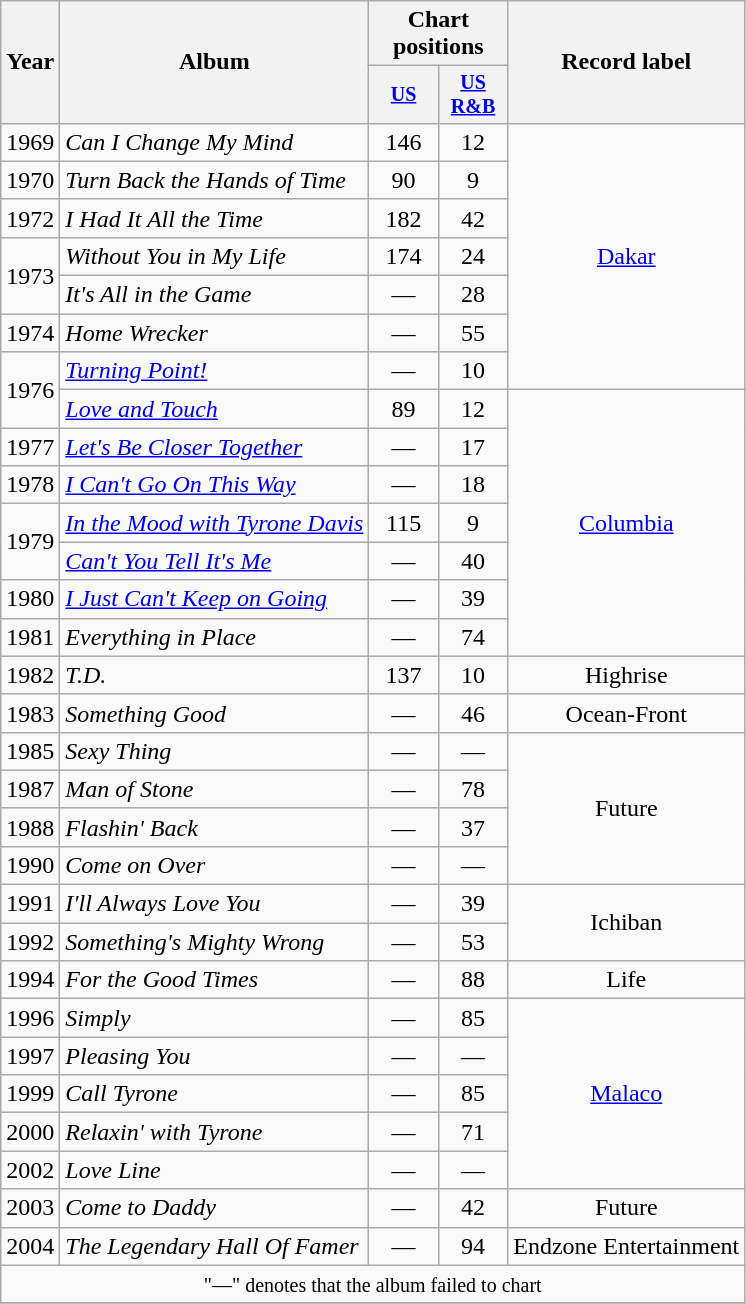<table class="wikitable" style="text-align:center;">
<tr>
<th rowspan="2">Year</th>
<th rowspan="2">Album</th>
<th colspan="2">Chart positions</th>
<th rowspan="2">Record label</th>
</tr>
<tr style="font-size:smaller;">
<th width="40"><a href='#'>US</a><br></th>
<th width="40"><a href='#'>US<br>R&B</a><br></th>
</tr>
<tr>
<td rowspan="1">1969</td>
<td align="left"><em>Can I Change My Mind</em></td>
<td>146</td>
<td>12</td>
<td rowspan="7"><a href='#'>Dakar</a></td>
</tr>
<tr>
<td rowspan="1">1970</td>
<td align="left"><em>Turn Back the Hands of Time</em></td>
<td>90</td>
<td>9</td>
</tr>
<tr>
<td rowspan="1">1972</td>
<td align="left"><em>I Had It All the Time</em></td>
<td>182</td>
<td>42</td>
</tr>
<tr>
<td rowspan="2">1973</td>
<td align="left"><em>Without You in My Life</em></td>
<td>174</td>
<td>24</td>
</tr>
<tr>
<td align="left"><em>It's All in the Game</em></td>
<td>—</td>
<td>28</td>
</tr>
<tr>
<td rowspan="1">1974</td>
<td align="left"><em>Home Wrecker</em></td>
<td>—</td>
<td>55</td>
</tr>
<tr>
<td rowspan="2">1976</td>
<td align="left"><em><a href='#'>Turning Point!</a></em></td>
<td>—</td>
<td>10</td>
</tr>
<tr>
<td align="left"><em><a href='#'>Love and Touch</a></em></td>
<td>89</td>
<td>12</td>
<td rowspan="7"><a href='#'>Columbia</a></td>
</tr>
<tr>
<td rowspan="1">1977</td>
<td align="left"><em><a href='#'>Let's Be Closer Together</a></em></td>
<td>—</td>
<td>17</td>
</tr>
<tr>
<td rowspan="1">1978</td>
<td align="left"><em><a href='#'>I Can't Go On This Way</a></em></td>
<td>—</td>
<td>18</td>
</tr>
<tr>
<td rowspan="2">1979</td>
<td align="left"><em><a href='#'>In the Mood with Tyrone Davis</a></em></td>
<td>115</td>
<td>9</td>
</tr>
<tr>
<td align="left"><em><a href='#'>Can't You Tell It's Me</a></em></td>
<td>—</td>
<td>40</td>
</tr>
<tr>
<td rowspan="1">1980</td>
<td align="left"><em><a href='#'>I Just Can't Keep on Going</a></em></td>
<td>—</td>
<td>39</td>
</tr>
<tr>
<td rowspan="1">1981</td>
<td align="left"><em>Everything in Place</em></td>
<td>—</td>
<td>74</td>
</tr>
<tr>
<td rowspan="1">1982</td>
<td align="left"><em>T.D.</em></td>
<td>137</td>
<td>10</td>
<td rowspan="1">Highrise</td>
</tr>
<tr>
<td rowspan="1">1983</td>
<td align="left"><em>Something Good</em></td>
<td>—</td>
<td>46</td>
<td rowspan="1">Ocean-Front</td>
</tr>
<tr>
<td rowspan="1">1985</td>
<td align="left"><em>Sexy Thing</em></td>
<td>—</td>
<td>—</td>
<td rowspan="4">Future</td>
</tr>
<tr>
<td rowspan="1">1987</td>
<td align="left"><em>Man of Stone</em></td>
<td>—</td>
<td>78</td>
</tr>
<tr>
<td rowspan="1">1988</td>
<td align="left"><em>Flashin' Back</em></td>
<td>—</td>
<td>37</td>
</tr>
<tr>
<td rowspan="1">1990</td>
<td align="left"><em>Come on Over</em></td>
<td>—</td>
<td>—</td>
</tr>
<tr>
<td rowspan="1">1991</td>
<td align="left"><em>I'll Always Love You</em></td>
<td>—</td>
<td>39</td>
<td rowspan="2">Ichiban</td>
</tr>
<tr>
<td rowspan="1">1992</td>
<td align="left"><em>Something's Mighty Wrong</em></td>
<td>—</td>
<td>53</td>
</tr>
<tr>
<td rowspan="1">1994</td>
<td align="left"><em>For the Good Times</em></td>
<td>—</td>
<td>88</td>
<td rowspan="1">Life</td>
</tr>
<tr>
<td rowspan="1">1996</td>
<td align="left"><em>Simply</em></td>
<td>—</td>
<td>85</td>
<td rowspan="5"><a href='#'>Malaco</a></td>
</tr>
<tr>
<td rowspan="1">1997</td>
<td align="left"><em>Pleasing You</em></td>
<td>—</td>
<td>—</td>
</tr>
<tr>
<td rowspan="1">1999</td>
<td align="left"><em>Call Tyrone</em></td>
<td>—</td>
<td>85</td>
</tr>
<tr>
<td rowspan="1">2000</td>
<td align="left"><em>Relaxin' with Tyrone</em></td>
<td>—</td>
<td>71</td>
</tr>
<tr>
<td rowspan="1">2002</td>
<td align="left"><em>Love Line</em></td>
<td>—</td>
<td>—</td>
</tr>
<tr>
<td rowspan="1">2003</td>
<td align="left"><em>Come to Daddy</em></td>
<td>—</td>
<td>42</td>
<td rowspan="1">Future</td>
</tr>
<tr>
<td rowspan="1">2004</td>
<td align="left"><em>The Legendary Hall Of Famer</em></td>
<td>—</td>
<td>94</td>
<td rowspan="1">Endzone Entertainment</td>
</tr>
<tr>
<td align="center" colspan="7"><small>"—" denotes that the album failed to chart</small></td>
</tr>
<tr>
</tr>
</table>
